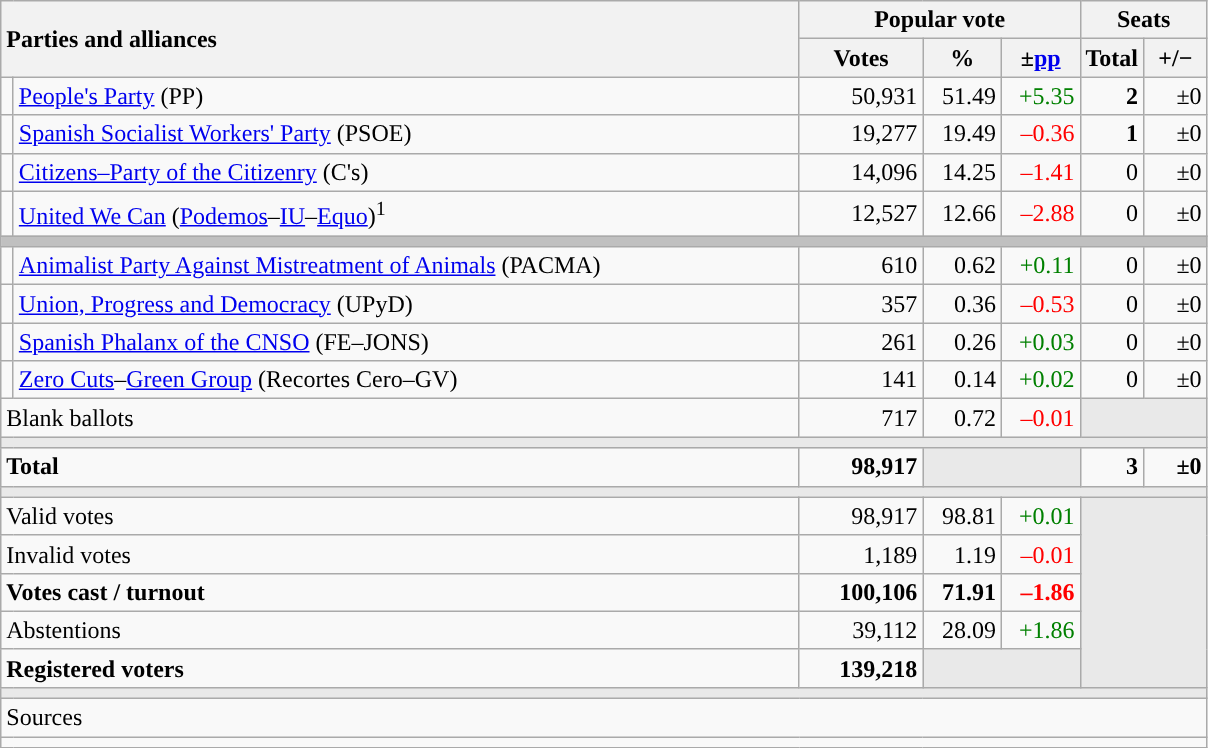<table class="wikitable" style="text-align:right;">
<tr>
<th style="text-align:left;" rowspan="2" colspan="2" width="525">Parties and alliances</th>
<th colspan="3">Popular vote</th>
<th colspan="2">Seats</th>
</tr>
<tr>
<th width="75">Votes</th>
<th width="45">%</th>
<th width="45">±<a href='#'>pp</a></th>
<th width="35">Total</th>
<th width="35">+/−</th>
</tr>
<tr>
<td width="1" style="color:inherit;background:"></td>
<td align="left"><a href='#'>People's Party</a> (PP)</td>
<td>50,931</td>
<td>51.49</td>
<td style="color:green;">+5.35</td>
<td><strong>2</strong></td>
<td>±0</td>
</tr>
<tr>
<td style="color:inherit;background:"></td>
<td align="left"><a href='#'>Spanish Socialist Workers' Party</a> (PSOE)</td>
<td>19,277</td>
<td>19.49</td>
<td style="color:red;">–0.36</td>
<td><strong>1</strong></td>
<td>±0</td>
</tr>
<tr>
<td style="color:inherit;background:"></td>
<td align="left"><a href='#'>Citizens–Party of the Citizenry</a> (C's)</td>
<td>14,096</td>
<td>14.25</td>
<td style="color:red;">–1.41</td>
<td>0</td>
<td>±0</td>
</tr>
<tr>
<td style="color:inherit;background:"></td>
<td align="left"><a href='#'>United We Can</a> (<a href='#'>Podemos</a>–<a href='#'>IU</a>–<a href='#'>Equo</a>)<sup>1</sup></td>
<td>12,527</td>
<td>12.66</td>
<td style="color:red;">–2.88</td>
<td>0</td>
<td>±0</td>
</tr>
<tr>
<td colspan="7" bgcolor="#C0C0C0"></td>
</tr>
<tr>
<td style="color:inherit;background:"></td>
<td align="left"><a href='#'>Animalist Party Against Mistreatment of Animals</a> (PACMA)</td>
<td>610</td>
<td>0.62</td>
<td style="color:green;">+0.11</td>
<td>0</td>
<td>±0</td>
</tr>
<tr>
<td style="color:inherit;background:"></td>
<td align="left"><a href='#'>Union, Progress and Democracy</a> (UPyD)</td>
<td>357</td>
<td>0.36</td>
<td style="color:red;">–0.53</td>
<td>0</td>
<td>±0</td>
</tr>
<tr>
<td style="color:inherit;background:"></td>
<td align="left"><a href='#'>Spanish Phalanx of the CNSO</a> (FE–JONS)</td>
<td>261</td>
<td>0.26</td>
<td style="color:green;">+0.03</td>
<td>0</td>
<td>±0</td>
</tr>
<tr>
<td style="color:inherit;background:"></td>
<td align="left"><a href='#'>Zero Cuts</a>–<a href='#'>Green Group</a> (Recortes Cero–GV)</td>
<td>141</td>
<td>0.14</td>
<td style="color:green;">+0.02</td>
<td>0</td>
<td>±0</td>
</tr>
<tr>
<td align="left" colspan="2">Blank ballots</td>
<td>717</td>
<td>0.72</td>
<td style="color:red;">–0.01</td>
<td bgcolor="#E9E9E9" colspan="2"></td>
</tr>
<tr>
<td colspan="7" bgcolor="#E9E9E9"></td>
</tr>
<tr style="font-weight:bold;">
<td align="left" colspan="2">Total</td>
<td>98,917</td>
<td bgcolor="#E9E9E9" colspan="2"></td>
<td>3</td>
<td>±0</td>
</tr>
<tr>
<td colspan="7" bgcolor="#E9E9E9"></td>
</tr>
<tr>
<td align="left" colspan="2">Valid votes</td>
<td>98,917</td>
<td>98.81</td>
<td style="color:green;">+0.01</td>
<td bgcolor="#E9E9E9" colspan="2" rowspan="5"></td>
</tr>
<tr>
<td align="left" colspan="2">Invalid votes</td>
<td>1,189</td>
<td>1.19</td>
<td style="color:red;">–0.01</td>
</tr>
<tr style="font-weight:bold;">
<td align="left" colspan="2">Votes cast / turnout</td>
<td>100,106</td>
<td>71.91</td>
<td style="color:red;">–1.86</td>
</tr>
<tr>
<td align="left" colspan="2">Abstentions</td>
<td>39,112</td>
<td>28.09</td>
<td style="color:green;">+1.86</td>
</tr>
<tr style="font-weight:bold;">
<td align="left" colspan="2">Registered voters</td>
<td>139,218</td>
<td bgcolor="#E9E9E9" colspan="2"></td>
</tr>
<tr>
<td colspan="7" bgcolor="#E9E9E9"></td>
</tr>
<tr>
<td align="left" colspan="7">Sources</td>
</tr>
<tr>
<td colspan="7" style="text-align:left; max-width:790px;"></td>
</tr>
</table>
